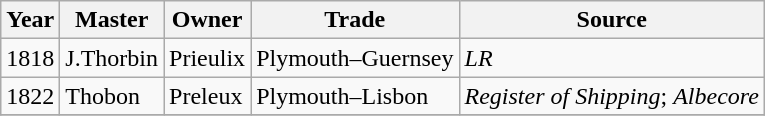<table class=" wikitable">
<tr>
<th>Year</th>
<th>Master</th>
<th>Owner</th>
<th>Trade</th>
<th>Source</th>
</tr>
<tr>
<td>1818</td>
<td>J.Thorbin</td>
<td>Prieulix</td>
<td>Plymouth–Guernsey</td>
<td><em>LR</em></td>
</tr>
<tr>
<td>1822</td>
<td>Thobon</td>
<td>Preleux</td>
<td>Plymouth–Lisbon</td>
<td><em>Register of Shipping</em>; <em>Albecore</em></td>
</tr>
<tr>
</tr>
</table>
